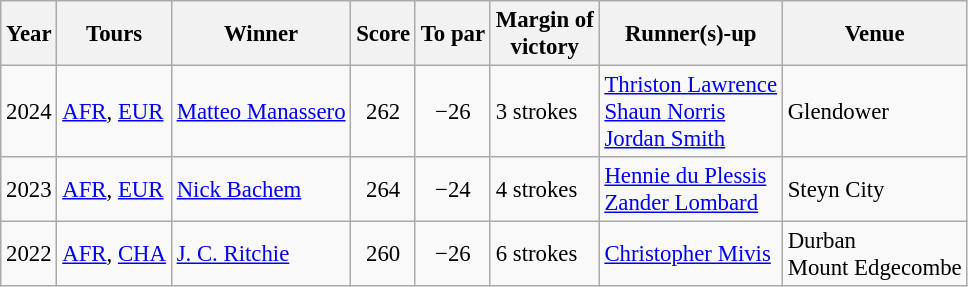<table class="wikitable" style="font-size:95%">
<tr>
<th>Year</th>
<th>Tours</th>
<th>Winner</th>
<th>Score</th>
<th>To par</th>
<th>Margin of<br>victory</th>
<th>Runner(s)-up</th>
<th>Venue</th>
</tr>
<tr>
<td>2024</td>
<td><a href='#'>AFR</a>, <a href='#'>EUR</a></td>
<td> <a href='#'>Matteo Manassero</a></td>
<td align=center>262</td>
<td align=center>−26</td>
<td>3 strokes</td>
<td> <a href='#'>Thriston Lawrence</a><br> <a href='#'>Shaun Norris</a><br> <a href='#'>Jordan Smith</a></td>
<td>Glendower</td>
</tr>
<tr>
<td>2023</td>
<td><a href='#'>AFR</a>, <a href='#'>EUR</a></td>
<td> <a href='#'>Nick Bachem</a></td>
<td align=center>264</td>
<td align=center>−24</td>
<td>4 strokes</td>
<td> <a href='#'>Hennie du Plessis</a><br> <a href='#'>Zander Lombard</a></td>
<td>Steyn City</td>
</tr>
<tr>
<td>2022</td>
<td><a href='#'>AFR</a>, <a href='#'>CHA</a></td>
<td> <a href='#'>J. C. Ritchie</a></td>
<td align=center>260</td>
<td align=center>−26</td>
<td>6 strokes</td>
<td> <a href='#'>Christopher Mivis</a></td>
<td>Durban<br>Mount Edgecombe</td>
</tr>
</table>
